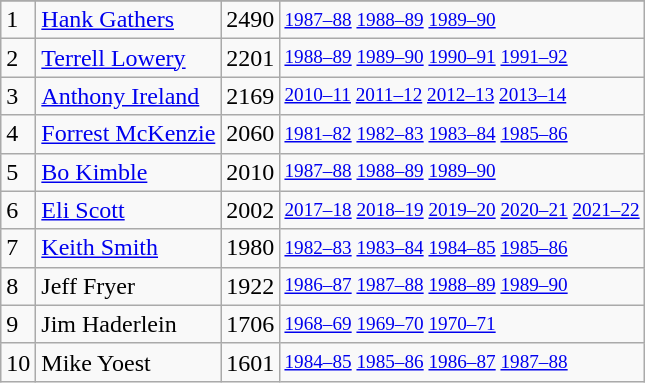<table class="wikitable">
<tr>
</tr>
<tr>
<td>1</td>
<td><a href='#'>Hank Gathers</a></td>
<td>2490</td>
<td style="font-size:80%;"><a href='#'>1987–88</a> <a href='#'>1988–89</a> <a href='#'>1989–90</a></td>
</tr>
<tr>
<td>2</td>
<td><a href='#'>Terrell Lowery</a></td>
<td>2201</td>
<td style="font-size:80%;"><a href='#'>1988–89</a> <a href='#'>1989–90</a> <a href='#'>1990–91</a> <a href='#'>1991–92</a></td>
</tr>
<tr>
<td>3</td>
<td><a href='#'>Anthony Ireland</a></td>
<td>2169</td>
<td style="font-size:80%;"><a href='#'>2010–11</a> <a href='#'>2011–12</a> <a href='#'>2012–13</a> <a href='#'>2013–14</a></td>
</tr>
<tr>
<td>4</td>
<td><a href='#'>Forrest McKenzie</a></td>
<td>2060</td>
<td style="font-size:80%;"><a href='#'>1981–82</a> <a href='#'>1982–83</a> <a href='#'>1983–84</a> <a href='#'>1985–86</a></td>
</tr>
<tr>
<td>5</td>
<td><a href='#'>Bo Kimble</a></td>
<td>2010</td>
<td style="font-size:80%;"><a href='#'>1987–88</a> <a href='#'>1988–89</a> <a href='#'>1989–90</a></td>
</tr>
<tr>
<td>6</td>
<td><a href='#'>Eli Scott</a></td>
<td>2002</td>
<td style="font-size:80%;"><a href='#'>2017–18</a> <a href='#'>2018–19</a> <a href='#'>2019–20</a> <a href='#'>2020–21</a> <a href='#'>2021–22</a></td>
</tr>
<tr>
<td>7</td>
<td><a href='#'>Keith Smith</a></td>
<td>1980</td>
<td style="font-size:80%;"><a href='#'>1982–83</a> <a href='#'>1983–84</a> <a href='#'>1984–85</a> <a href='#'>1985–86</a></td>
</tr>
<tr>
<td>8</td>
<td>Jeff Fryer</td>
<td>1922</td>
<td style="font-size:80%;"><a href='#'>1986–87</a> <a href='#'>1987–88</a> <a href='#'>1988–89</a> <a href='#'>1989–90</a></td>
</tr>
<tr>
<td>9</td>
<td>Jim Haderlein</td>
<td>1706</td>
<td style="font-size:80%;"><a href='#'>1968–69</a> <a href='#'>1969–70</a> <a href='#'>1970–71</a></td>
</tr>
<tr>
<td>10</td>
<td>Mike Yoest</td>
<td>1601</td>
<td style="font-size:80%;"><a href='#'>1984–85</a> <a href='#'>1985–86</a> <a href='#'>1986–87</a> <a href='#'>1987–88</a></td>
</tr>
</table>
